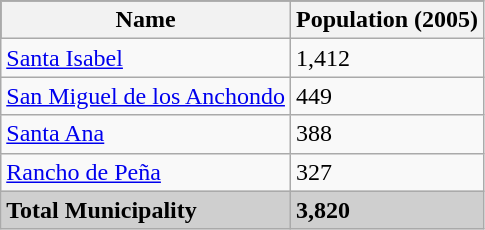<table class="wikitable">
<tr style="background:#000000; color:black;">
<th><strong>Name</strong></th>
<th><strong>Population (2005)</strong></th>
</tr>
<tr>
<td><a href='#'>Santa Isabel</a></td>
<td>1,412</td>
</tr>
<tr>
<td><a href='#'>San Miguel de los Anchondo</a></td>
<td>449</td>
</tr>
<tr>
<td><a href='#'>Santa Ana</a></td>
<td>388</td>
</tr>
<tr>
<td><a href='#'>Rancho de Peña</a></td>
<td>327</td>
</tr>
<tr style="background:#CFCFCF;">
<td><strong>Total Municipality</strong></td>
<td><strong>3,820</strong></td>
</tr>
</table>
